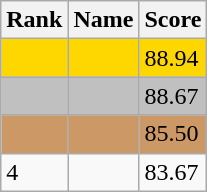<table class="wikitable">
<tr>
<th>Rank</th>
<th>Name</th>
<th>Score</th>
</tr>
<tr style="background:gold;">
<td></td>
<td></td>
<td>88.94</td>
</tr>
<tr style="background:silver;">
<td></td>
<td></td>
<td>88.67</td>
</tr>
<tr style="background:#cc9966;">
<td></td>
<td></td>
<td>85.50</td>
</tr>
<tr>
<td>4</td>
<td></td>
<td>83.67</td>
</tr>
</table>
